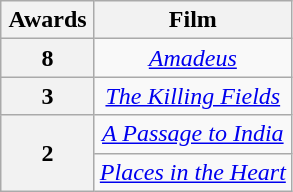<table class="wikitable plainrowheaders" style="text-align: center;">
<tr>
<th scope="col" style="width:55px;">Awards</th>
<th scope="col" style="text-align:center;">Film</th>
</tr>
<tr>
<th scope=rowgroup scope="row" style="text-align:center">8</th>
<td><em><a href='#'>Amadeus</a></em></td>
</tr>
<tr>
<th scope=rowgroup scope="row" style="text-align:center">3</th>
<td><em><a href='#'>The Killing Fields</a></em></td>
</tr>
<tr>
<th scope=rowgroup rowspan="2" scope="rowgroup" style="text-align:center">2</th>
<td><em><a href='#'>A Passage to India</a></em></td>
</tr>
<tr>
<td><em><a href='#'>Places in the Heart</a></em></td>
</tr>
</table>
